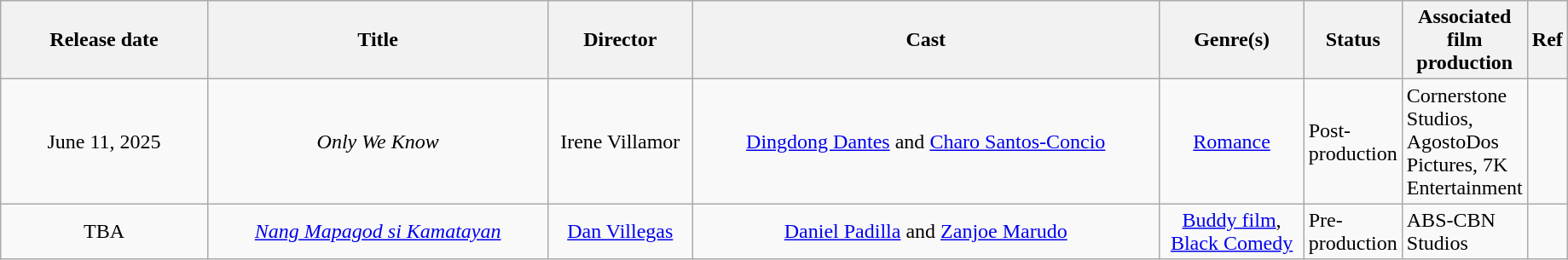<table class="wikitable" style="width:97%;" "toccolours sortable">
<tr>
<th style="width:15%;">Release date</th>
<th style="width:25%;">Title</th>
<th style="width:10%;">Director</th>
<th style="width:35%;">Cast </th>
<th style="width:10%;">Genre(s)</th>
<th style="width:15%;">Status</th>
<th style="width:20%;">Associated film production</th>
<th style="width:2%;">Ref</th>
</tr>
<tr>
<td style="text-align: center;">June 11, 2025</td>
<td style="text-align: center;"><em>Only We Know</em></td>
<td style="text-align: center;">Irene Villamor</td>
<td style="text-align: center;"><a href='#'>Dingdong Dantes</a> and <a href='#'>Charo Santos-Concio</a></td>
<td style="text-align: center;"><a href='#'> Romance</a></td>
<td>Post-production</td>
<td>Cornerstone Studios, AgostoDos Pictures, 7K Entertainment</td>
<td></td>
</tr>
<tr>
<td style="text-align: center;">TBA</td>
<td style="text-align: center;"><em><a href='#'>Nang Mapagod si Kamatayan</a></em></td>
<td style="text-align: center;"><a href='#'>Dan Villegas</a></td>
<td style="text-align: center;"><a href='#'>Daniel Padilla</a> and <a href='#'>Zanjoe Marudo</a></td>
<td style="text-align: center;"><a href='#'>Buddy film</a>, <a href='#'>Black Comedy</a></td>
<td>Pre-production</td>
<td>ABS-CBN Studios</td>
<td></td>
</tr>
</table>
